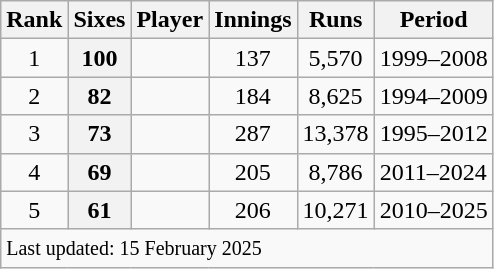<table class="wikitable plainrowheaders sortable">
<tr>
<th scope=col>Rank</th>
<th scope=col>Sixes</th>
<th scope=col>Player</th>
<th scope=col>Innings</th>
<th scope=col>Runs</th>
<th scope=col>Period</th>
</tr>
<tr>
<td align=center>1</td>
<th scope=row style=text-align:center;>100</th>
<td></td>
<td align=center>137</td>
<td align=center>5,570</td>
<td>1999–2008</td>
</tr>
<tr>
<td align=center>2</td>
<th scope=row style=text-align:center;>82</th>
<td></td>
<td align=center>184</td>
<td align=center>8,625</td>
<td>1994–2009</td>
</tr>
<tr>
<td align=center>3</td>
<th scope=row style=text-align:center;>73</th>
<td></td>
<td align=center>287</td>
<td align=center>13,378</td>
<td>1995–2012</td>
</tr>
<tr>
<td align=center>4</td>
<th scope=row style=text-align:center;>69</th>
<td></td>
<td align=center>205</td>
<td align=center>8,786</td>
<td>2011–2024</td>
</tr>
<tr>
<td align=center>5</td>
<th scope=row style=text-align:center;>61</th>
<td> </td>
<td align=center>206</td>
<td align=center>10,271</td>
<td>2010–2025</td>
</tr>
<tr class=sortbottom>
<td colspan=6><small>Last updated: 15 February 2025</small></td>
</tr>
</table>
